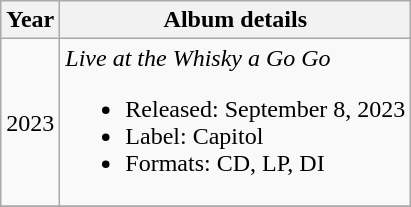<table class ="wikitable">
<tr>
<th>Year</th>
<th>Album details</th>
</tr>
<tr>
<td align="center">2023</td>
<td><em>Live at the Whisky a Go Go</em><br><ul><li>Released: September 8, 2023</li><li>Label: Capitol</li><li>Formats: CD, LP, DI</li></ul></td>
</tr>
<tr>
</tr>
</table>
